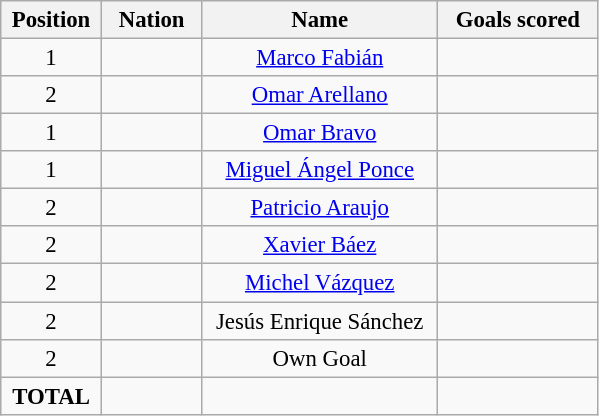<table class="wikitable" style="font-size: 95%; text-align: center;">
<tr>
<th width=60>Position</th>
<th width=60>Nation</th>
<th width=150>Name</th>
<th width=100>Goals scored</th>
</tr>
<tr>
<td>1</td>
<td></td>
<td><a href='#'>Marco Fabián</a></td>
<td></td>
</tr>
<tr>
<td>2</td>
<td></td>
<td><a href='#'>Omar Arellano</a></td>
<td></td>
</tr>
<tr>
<td>1</td>
<td></td>
<td><a href='#'>Omar Bravo</a></td>
<td></td>
</tr>
<tr>
<td>1</td>
<td></td>
<td><a href='#'>Miguel Ángel Ponce</a></td>
<td></td>
</tr>
<tr>
<td>2</td>
<td></td>
<td><a href='#'>Patricio Araujo</a></td>
<td></td>
</tr>
<tr>
<td>2</td>
<td></td>
<td><a href='#'>Xavier Báez</a></td>
<td></td>
</tr>
<tr>
<td>2</td>
<td></td>
<td><a href='#'>Michel Vázquez</a></td>
<td></td>
</tr>
<tr>
<td>2</td>
<td></td>
<td>Jesús Enrique Sánchez</td>
<td></td>
</tr>
<tr>
<td>2</td>
<td></td>
<td>Own Goal</td>
<td></td>
</tr>
<tr>
<td><strong>TOTAL</strong></td>
<td></td>
<td></td>
<td></td>
</tr>
</table>
